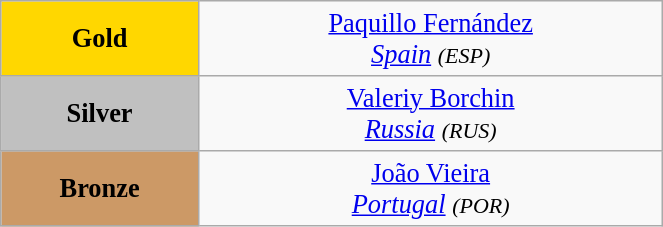<table class="wikitable" style=" text-align:center; font-size:110%;" width="35%">
<tr>
<td bgcolor="gold"><strong>Gold</strong></td>
<td> <a href='#'>Paquillo Fernández</a><br><em><a href='#'>Spain</a> <small>(ESP)</small></em></td>
</tr>
<tr>
<td bgcolor="silver"><strong>Silver</strong></td>
<td> <a href='#'>Valeriy Borchin</a><br><em><a href='#'>Russia</a> <small>(RUS)</small></em></td>
</tr>
<tr>
<td bgcolor="CC9966"><strong>Bronze</strong></td>
<td> <a href='#'>João Vieira</a><br><em><a href='#'>Portugal</a> <small>(POR)</small></em></td>
</tr>
</table>
